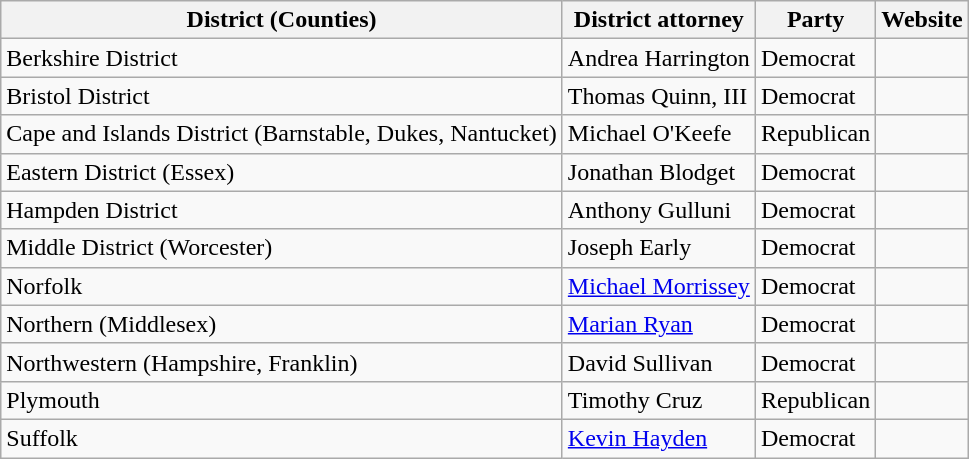<table class="wikitable">
<tr>
<th>District (Counties)</th>
<th>District attorney</th>
<th>Party</th>
<th>Website</th>
</tr>
<tr>
<td>Berkshire District</td>
<td>Andrea Harrington</td>
<td>Democrat</td>
<td></td>
</tr>
<tr>
<td>Bristol District</td>
<td>Thomas Quinn, III</td>
<td>Democrat</td>
<td></td>
</tr>
<tr>
<td>Cape and Islands District (Barnstable, Dukes, Nantucket)</td>
<td>Michael O'Keefe</td>
<td>Republican</td>
<td></td>
</tr>
<tr>
<td>Eastern District (Essex)</td>
<td>Jonathan Blodget</td>
<td>Democrat</td>
<td></td>
</tr>
<tr>
<td>Hampden District</td>
<td>Anthony Gulluni</td>
<td>Democrat</td>
<td></td>
</tr>
<tr>
<td>Middle District (Worcester)</td>
<td>Joseph Early</td>
<td>Democrat</td>
<td></td>
</tr>
<tr>
<td>Norfolk</td>
<td><a href='#'>Michael Morrissey</a></td>
<td>Democrat</td>
<td></td>
</tr>
<tr>
<td>Northern (Middlesex)</td>
<td><a href='#'>Marian Ryan</a></td>
<td>Democrat</td>
<td></td>
</tr>
<tr>
<td>Northwestern (Hampshire, Franklin)</td>
<td>David Sullivan</td>
<td>Democrat</td>
<td></td>
</tr>
<tr>
<td>Plymouth</td>
<td>Timothy Cruz</td>
<td>Republican</td>
<td></td>
</tr>
<tr>
<td>Suffolk</td>
<td><a href='#'>Kevin Hayden</a></td>
<td>Democrat</td>
<td></td>
</tr>
</table>
